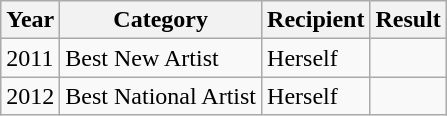<table class="wikitable">
<tr>
<th>Year</th>
<th>Category</th>
<th>Recipient</th>
<th>Result</th>
</tr>
<tr>
<td>2011</td>
<td>Best New Artist</td>
<td>Herself</td>
<td></td>
</tr>
<tr>
<td>2012</td>
<td>Best National Artist</td>
<td>Herself</td>
<td></td>
</tr>
</table>
